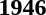<table>
<tr>
<td><strong>1946</strong><br></td>
</tr>
</table>
